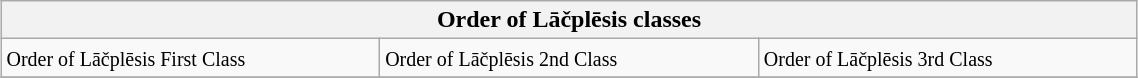<table style="margin: 1em auto;" class=wikitable width=60%>
<tr>
<th colspan=5>Order of Lāčplēsis classes</th>
</tr>
<tr>
<td width=20% style="vertical-align:top:text-align:center;"><small>Order of Lāčplēsis First Class</small></td>
<td width=20% style="vertical-align:top:text-align:center;"><small>Order of Lāčplēsis 2nd Class</small></td>
<td width=20% style="vertical-align:top:text-align:center;"><small>Order of Lāčplēsis 3rd Class</small></td>
</tr>
<tr>
</tr>
</table>
